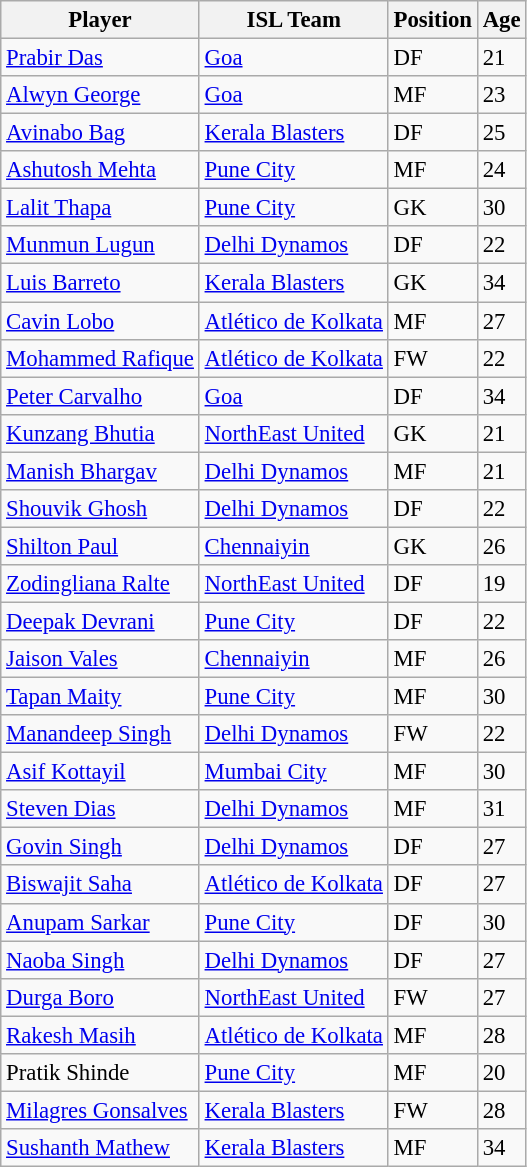<table class="wikitable sortable" style="text-align:left; font-size:95%">
<tr>
<th>Player</th>
<th>ISL Team</th>
<th>Position</th>
<th>Age</th>
</tr>
<tr>
<td><a href='#'>Prabir Das</a></td>
<td><a href='#'>Goa</a></td>
<td>DF</td>
<td>21</td>
</tr>
<tr>
<td><a href='#'>Alwyn George</a></td>
<td><a href='#'>Goa</a></td>
<td>MF</td>
<td>23</td>
</tr>
<tr>
<td><a href='#'>Avinabo Bag</a></td>
<td><a href='#'>Kerala Blasters</a></td>
<td>DF</td>
<td>25</td>
</tr>
<tr>
<td><a href='#'>Ashutosh Mehta</a></td>
<td><a href='#'>Pune City</a></td>
<td>MF</td>
<td>24</td>
</tr>
<tr>
<td><a href='#'>Lalit Thapa</a></td>
<td><a href='#'>Pune City</a></td>
<td>GK</td>
<td>30</td>
</tr>
<tr>
<td><a href='#'>Munmun Lugun</a></td>
<td><a href='#'>Delhi Dynamos</a></td>
<td>DF</td>
<td>22</td>
</tr>
<tr>
<td><a href='#'>Luis Barreto</a></td>
<td><a href='#'>Kerala Blasters</a></td>
<td>GK</td>
<td>34</td>
</tr>
<tr>
<td><a href='#'>Cavin Lobo</a></td>
<td><a href='#'>Atlético de Kolkata</a></td>
<td>MF</td>
<td>27</td>
</tr>
<tr>
<td><a href='#'>Mohammed Rafique</a></td>
<td><a href='#'>Atlético de Kolkata</a></td>
<td>FW</td>
<td>22</td>
</tr>
<tr>
<td><a href='#'>Peter Carvalho</a></td>
<td><a href='#'>Goa</a></td>
<td>DF</td>
<td>34</td>
</tr>
<tr>
<td><a href='#'>Kunzang Bhutia</a></td>
<td><a href='#'>NorthEast United</a></td>
<td>GK</td>
<td>21</td>
</tr>
<tr>
<td><a href='#'>Manish Bhargav</a></td>
<td><a href='#'>Delhi Dynamos</a></td>
<td>MF</td>
<td>21</td>
</tr>
<tr>
<td><a href='#'>Shouvik Ghosh</a></td>
<td><a href='#'>Delhi Dynamos</a></td>
<td>DF</td>
<td>22</td>
</tr>
<tr>
<td><a href='#'>Shilton Paul</a></td>
<td><a href='#'>Chennaiyin</a></td>
<td>GK</td>
<td>26</td>
</tr>
<tr>
<td><a href='#'>Zodingliana Ralte</a></td>
<td><a href='#'>NorthEast United</a></td>
<td>DF</td>
<td>19</td>
</tr>
<tr>
<td><a href='#'>Deepak Devrani</a></td>
<td><a href='#'>Pune City</a></td>
<td>DF</td>
<td>22</td>
</tr>
<tr>
<td><a href='#'>Jaison Vales</a></td>
<td><a href='#'>Chennaiyin</a></td>
<td>MF</td>
<td>26</td>
</tr>
<tr>
<td><a href='#'>Tapan Maity</a></td>
<td><a href='#'>Pune City</a></td>
<td>MF</td>
<td>30</td>
</tr>
<tr>
<td><a href='#'>Manandeep Singh</a></td>
<td><a href='#'>Delhi Dynamos</a></td>
<td>FW</td>
<td>22</td>
</tr>
<tr>
<td><a href='#'>Asif Kottayil</a></td>
<td><a href='#'>Mumbai City</a></td>
<td>MF</td>
<td>30</td>
</tr>
<tr>
<td><a href='#'>Steven Dias</a></td>
<td><a href='#'>Delhi Dynamos</a></td>
<td>MF</td>
<td>31</td>
</tr>
<tr>
<td><a href='#'>Govin Singh</a></td>
<td><a href='#'>Delhi Dynamos</a></td>
<td>DF</td>
<td>27</td>
</tr>
<tr>
<td><a href='#'>Biswajit Saha</a></td>
<td><a href='#'>Atlético de Kolkata</a></td>
<td>DF</td>
<td>27</td>
</tr>
<tr>
<td><a href='#'>Anupam Sarkar</a></td>
<td><a href='#'>Pune City</a></td>
<td>DF</td>
<td>30</td>
</tr>
<tr>
<td><a href='#'>Naoba Singh</a></td>
<td><a href='#'>Delhi Dynamos</a></td>
<td>DF</td>
<td>27</td>
</tr>
<tr>
<td><a href='#'>Durga Boro</a></td>
<td><a href='#'>NorthEast United</a></td>
<td>FW</td>
<td>27</td>
</tr>
<tr>
<td><a href='#'>Rakesh Masih</a></td>
<td><a href='#'>Atlético de Kolkata</a></td>
<td>MF</td>
<td>28</td>
</tr>
<tr>
<td>Pratik Shinde</td>
<td><a href='#'>Pune City</a></td>
<td>MF</td>
<td>20</td>
</tr>
<tr>
<td><a href='#'>Milagres Gonsalves</a></td>
<td><a href='#'>Kerala Blasters</a></td>
<td>FW</td>
<td>28</td>
</tr>
<tr>
<td><a href='#'>Sushanth Mathew</a></td>
<td><a href='#'>Kerala Blasters</a></td>
<td>MF</td>
<td>34</td>
</tr>
</table>
